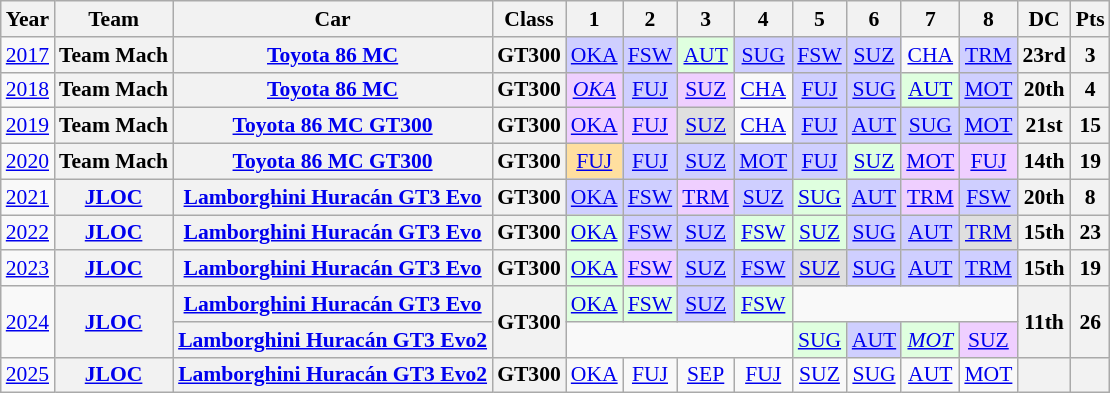<table class="wikitable" style="text-align:center; font-size:90%">
<tr>
<th>Year</th>
<th>Team</th>
<th>Car</th>
<th>Class</th>
<th>1</th>
<th>2</th>
<th>3</th>
<th>4</th>
<th>5</th>
<th>6</th>
<th>7</th>
<th>8</th>
<th>DC</th>
<th>Pts</th>
</tr>
<tr>
<td><a href='#'>2017</a></td>
<th nowrap>Team Mach</th>
<th nowrap><a href='#'>Toyota 86 MC</a></th>
<th>GT300</th>
<td style="background:#CFCFFF;"><a href='#'>OKA</a><br></td>
<td style="background:#CFCFFF;"><a href='#'>FSW</a><br></td>
<td style="background:#DFFFDF;"><a href='#'>AUT</a><br></td>
<td style="background:#CFCFFF;"><a href='#'>SUG</a><br></td>
<td style="background:#CFCFFF;"><a href='#'>FSW</a><br></td>
<td style="background:#CFCFFF;"><a href='#'>SUZ</a><br></td>
<td><a href='#'>CHA</a></td>
<td style="background:#CFCFFF;"><a href='#'>TRM</a><br></td>
<th>23rd</th>
<th>3</th>
</tr>
<tr>
<td><a href='#'>2018</a></td>
<th nowrap>Team Mach</th>
<th nowrap><a href='#'>Toyota 86 MC</a></th>
<th>GT300</th>
<td style="background:#efcfff;"><em><a href='#'>OKA</a></em><br></td>
<td style="background:#CFCFFF;"><a href='#'>FUJ</a><br></td>
<td style="background:#efcfff;"><a href='#'>SUZ</a><br></td>
<td style="background:#;"><a href='#'>CHA</a><br></td>
<td style="background:#CFCFFF;"><a href='#'>FUJ</a><br></td>
<td style="background:#CFCFFF;"><a href='#'>SUG</a><br></td>
<td style="background:#DFFFDF;"><a href='#'>AUT</a><br></td>
<td style="background:#CFCFFF;"><a href='#'>MOT</a><br></td>
<th>20th</th>
<th>4</th>
</tr>
<tr>
<td><a href='#'>2019</a></td>
<th nowrap>Team Mach</th>
<th nowrap><a href='#'>Toyota 86 MC GT300</a></th>
<th>GT300</th>
<td style="background:#efcfff;"><a href='#'>OKA</a><br></td>
<td style="background:#efcfff;"><a href='#'>FUJ</a><br></td>
<td style="background:#dfdfdf;"><a href='#'>SUZ</a><br></td>
<td style="background:#;"><a href='#'>CHA</a><br></td>
<td style="background:#CFCFFF;"><a href='#'>FUJ</a><br></td>
<td style="background:#CFCFFF;"><a href='#'>AUT</a><br></td>
<td style="background:#CFCFFF;"><a href='#'>SUG</a><br></td>
<td style="background:#CFCFFF;"><a href='#'>MOT</a><br></td>
<th>21st</th>
<th>15</th>
</tr>
<tr>
<td><a href='#'>2020</a></td>
<th nowrap>Team Mach</th>
<th nowrap><a href='#'>Toyota 86 MC GT300</a></th>
<th>GT300</th>
<td style="background:#ffdf9f;"><a href='#'>FUJ</a><br></td>
<td style="background:#cfcfff;"><a href='#'>FUJ</a><br></td>
<td style="background:#cfcfff;"><a href='#'>SUZ</a><br></td>
<td style="background:#cfcfff;"><a href='#'>MOT</a><br></td>
<td style="background:#cfcfff;"><a href='#'>FUJ</a><br></td>
<td style="background:#DFFFDF;"><a href='#'>SUZ</a><br></td>
<td style="background:#efcfff;"><a href='#'>MOT</a><br></td>
<td style="background:#efcfff;"><a href='#'>FUJ</a><br></td>
<th>14th</th>
<th>19</th>
</tr>
<tr>
<td><a href='#'>2021</a></td>
<th nowrap><a href='#'>JLOC</a></th>
<th nowrap><a href='#'>Lamborghini Huracán GT3 Evo</a></th>
<th>GT300</th>
<td style="background:#CFCFFF;"><a href='#'>OKA</a><br></td>
<td style="background:#CFCFFF;"><a href='#'>FSW</a><br></td>
<td style="background:#EFCFFF;"><a href='#'>TRM</a><br></td>
<td style="background:#CFCFFF;"><a href='#'>SUZ</a><br></td>
<td style="background:#DFFFDF;"><a href='#'>SUG</a><br></td>
<td style="background:#CFCFFF;"><a href='#'>AUT</a><br></td>
<td style="background:#EFCFFF;"><a href='#'>TRM</a><br></td>
<td style="background:#CFCFFF;"><a href='#'>FSW</a><br></td>
<th>20th</th>
<th>8</th>
</tr>
<tr>
<td><a href='#'>2022</a></td>
<th nowrap><a href='#'>JLOC</a></th>
<th nowrap><a href='#'>Lamborghini Huracán GT3 Evo</a></th>
<th>GT300</th>
<td style="background:#DFFFDF;"><a href='#'>OKA</a><br></td>
<td style="background:#CFCFFF;"><a href='#'>FSW</a><br></td>
<td style="background:#CFCFFF;"><a href='#'>SUZ</a><br></td>
<td style="background:#DFFFDF;"><a href='#'>FSW</a><br></td>
<td style="background:#DFFFDF;"><a href='#'>SUZ</a><br></td>
<td style="background:#CFCFFF;"><a href='#'>SUG</a><br></td>
<td style="background:#CFCFFF;"><a href='#'>AUT</a><br></td>
<td style="background:#DFDFDF;"><a href='#'>TRM</a><br></td>
<th>15th</th>
<th>23</th>
</tr>
<tr>
<td><a href='#'>2023</a></td>
<th nowrap><a href='#'>JLOC</a></th>
<th nowrap><a href='#'>Lamborghini Huracán GT3 Evo</a></th>
<th>GT300</th>
<td style="background:#DFFFDF;"><a href='#'>OKA</a><br></td>
<td style="background:#EFCFFF;"><a href='#'>FSW</a><br></td>
<td style="background:#CFCFFF;"><a href='#'>SUZ</a><br></td>
<td style="background:#CFCFFF;"><a href='#'>FSW</a><br></td>
<td style="background:#DFDFDF;"><a href='#'>SUZ</a><br></td>
<td style="background:#CFCFFF;"><a href='#'>SUG</a><br></td>
<td style="background:#CFCFFF;"><a href='#'>AUT</a><br></td>
<td style="background:#CFCFFF;"><a href='#'>TRM</a><br></td>
<th>15th</th>
<th>19</th>
</tr>
<tr>
<td rowspan="2"><a href='#'>2024</a></td>
<th rowspan="2"><a href='#'>JLOC</a></th>
<th><a href='#'>Lamborghini Huracán GT3 Evo</a></th>
<th rowspan="2">GT300</th>
<td style="background:#DFFFDF;"><a href='#'>OKA</a><br></td>
<td style="background:#DFFFDF;"><a href='#'>FSW</a><br></td>
<td style="background:#CFCFFF;"><a href='#'>SUZ</a><br></td>
<td style="background:#DFFFDF;"><a href='#'>FSW</a><br></td>
<td colspan="4"></td>
<th rowspan="2">11th</th>
<th rowspan="2">26</th>
</tr>
<tr>
<th><a href='#'>Lamborghini Huracán GT3 Evo2</a></th>
<td colspan="4"></td>
<td style="background:#DFFFDF;"><a href='#'>SUG</a><br></td>
<td style="background:#CFCFFF;"><a href='#'>AUT</a><br></td>
<td style="background:#DFFFDF;"><em><a href='#'>MOT</a></em><br></td>
<td style="background:#efcfff;"><a href='#'>SUZ</a><br></td>
</tr>
<tr>
<td><a href='#'>2025</a></td>
<th nowrap><a href='#'>JLOC</a></th>
<th nowrap><a href='#'>Lamborghini Huracán GT3 Evo2</a></th>
<th>GT300</th>
<td style="background:#;"><a href='#'>OKA</a><br></td>
<td style="background:#;"><a href='#'>FUJ</a><br></td>
<td style="background:#;"><a href='#'>SEP</a><br></td>
<td style="background:#;"><a href='#'>FUJ</a><br></td>
<td style="background:#;"><a href='#'>SUZ</a><br></td>
<td style="background:#;"><a href='#'>SUG</a><br></td>
<td style="background:#;"><a href='#'>AUT</a><br></td>
<td style="background:#;"><a href='#'>MOT</a><br></td>
<th></th>
<th></th>
</tr>
</table>
